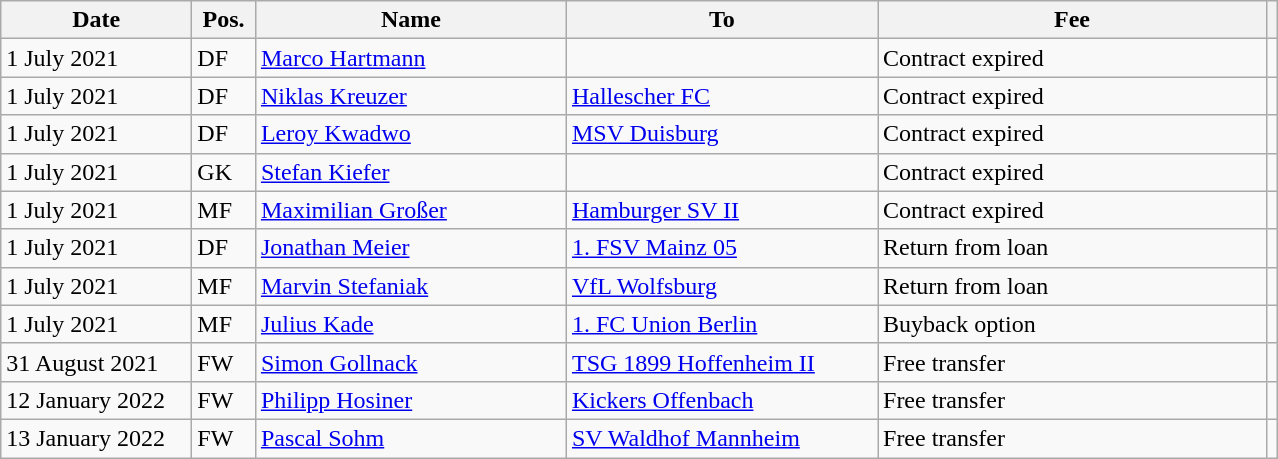<table class="wikitable"  style="text-align:left; ">
<tr>
<th !scope=col; style="width: 120px;">Date</th>
<th !scope=col; style="width: 35px;">Pos.</th>
<th !scope=col; style="width: 200px;">Name</th>
<th !scope=col; style="width: 200px;">To</th>
<th !scope=col; style="width: 252px;">Fee</th>
<th></th>
</tr>
<tr>
<td>1 July 2021</td>
<td>DF</td>
<td> <a href='#'>Marco Hartmann</a></td>
<td></td>
<td>Contract expired</td>
<td></td>
</tr>
<tr>
<td>1 July 2021</td>
<td>DF</td>
<td> <a href='#'>Niklas Kreuzer</a></td>
<td> <a href='#'>Hallescher FC</a></td>
<td>Contract expired</td>
<td></td>
</tr>
<tr>
<td>1 July 2021</td>
<td>DF</td>
<td> <a href='#'>Leroy Kwadwo</a></td>
<td> <a href='#'>MSV Duisburg</a></td>
<td>Contract expired</td>
<td></td>
</tr>
<tr>
<td>1 July 2021</td>
<td>GK</td>
<td> <a href='#'>Stefan Kiefer</a></td>
<td></td>
<td>Contract expired</td>
<td></td>
</tr>
<tr>
<td>1 July 2021</td>
<td>MF</td>
<td> <a href='#'>Maximilian Großer</a></td>
<td> <a href='#'>Hamburger SV II</a></td>
<td>Contract expired</td>
<td></td>
</tr>
<tr>
<td>1 July 2021</td>
<td>DF</td>
<td> <a href='#'>Jonathan Meier</a></td>
<td> <a href='#'>1. FSV Mainz 05</a></td>
<td>Return from loan</td>
<td></td>
</tr>
<tr>
<td>1 July 2021</td>
<td>MF</td>
<td> <a href='#'>Marvin Stefaniak</a></td>
<td> <a href='#'>VfL Wolfsburg</a></td>
<td>Return from loan</td>
<td></td>
</tr>
<tr>
<td>1 July 2021</td>
<td>MF</td>
<td> <a href='#'>Julius Kade</a></td>
<td> <a href='#'>1. FC Union Berlin</a></td>
<td>Buyback option</td>
<td></td>
</tr>
<tr>
<td>31 August 2021</td>
<td>FW</td>
<td> <a href='#'>Simon Gollnack</a></td>
<td> <a href='#'>TSG 1899 Hoffenheim II</a></td>
<td>Free transfer</td>
<td></td>
</tr>
<tr>
<td>12 January 2022</td>
<td>FW</td>
<td> <a href='#'>Philipp Hosiner</a></td>
<td> <a href='#'>Kickers Offenbach</a></td>
<td>Free transfer</td>
<td></td>
</tr>
<tr>
<td>13 January 2022</td>
<td>FW</td>
<td> <a href='#'>Pascal Sohm</a></td>
<td> <a href='#'>SV Waldhof Mannheim</a></td>
<td>Free transfer</td>
<td></td>
</tr>
</table>
